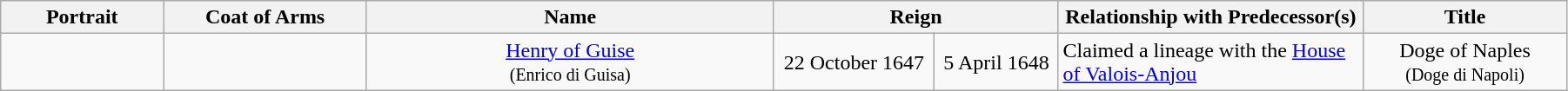<table width=95% class="wikitable">
<tr>
<th width=8%>Portrait</th>
<th width=10%>Coat of Arms</th>
<th width=20%>Name</th>
<th colspan=2 width=14%>Reign</th>
<th width=15%>Relationship with Predecessor(s)</th>
<th width=10%>Title</th>
</tr>
<tr>
<td align="center"></td>
<td align="center"></td>
<td align="center"><a href='#'>Henry of Guise</a><br><small>(Enrico di Guisa)</small></td>
<td align="center">22 October 1647</td>
<td align="center">5 April 1648</td>
<td>Claimed a lineage with the <a href='#'>House of Valois-Anjou</a></td>
<td align="center">Doge of Naples<br><small>(Doge di Napoli)</small></td>
</tr>
</table>
